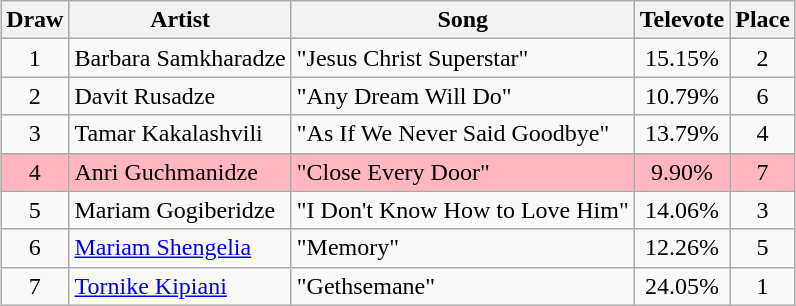<table class="sortable wikitable" style="margin: 1em auto 1em auto; text-align:center;">
<tr>
<th>Draw</th>
<th>Artist</th>
<th>Song</th>
<th>Televote</th>
<th>Place</th>
</tr>
<tr>
<td>1</td>
<td align="left">Barbara Samkharadze</td>
<td align="left">"Jesus Christ Superstar"</td>
<td>15.15%</td>
<td>2</td>
</tr>
<tr>
<td>2</td>
<td align="left">Davit Rusadze</td>
<td align="left">"Any Dream Will Do"</td>
<td>10.79%</td>
<td>6</td>
</tr>
<tr>
<td>3</td>
<td align="left">Tamar Kakalashvili</td>
<td align="left">"As If We Never Said Goodbye"</td>
<td>13.79%</td>
<td>4</td>
</tr>
<tr style="background:lightpink;">
<td>4</td>
<td align="left">Anri Guchmanidze</td>
<td align="left">"Close Every Door"</td>
<td>9.90%</td>
<td>7</td>
</tr>
<tr>
<td>5</td>
<td align="left">Mariam Gogiberidze</td>
<td align="left">"I Don't Know How to Love Him"</td>
<td>14.06%</td>
<td>3</td>
</tr>
<tr>
<td>6</td>
<td align="left"><a href='#'>Mariam Shengelia</a></td>
<td align="left">"Memory"</td>
<td>12.26%</td>
<td>5</td>
</tr>
<tr>
<td>7</td>
<td align="left"><a href='#'>Tornike Kipiani</a></td>
<td align="left">"Gethsemane"</td>
<td>24.05%</td>
<td>1</td>
</tr>
</table>
